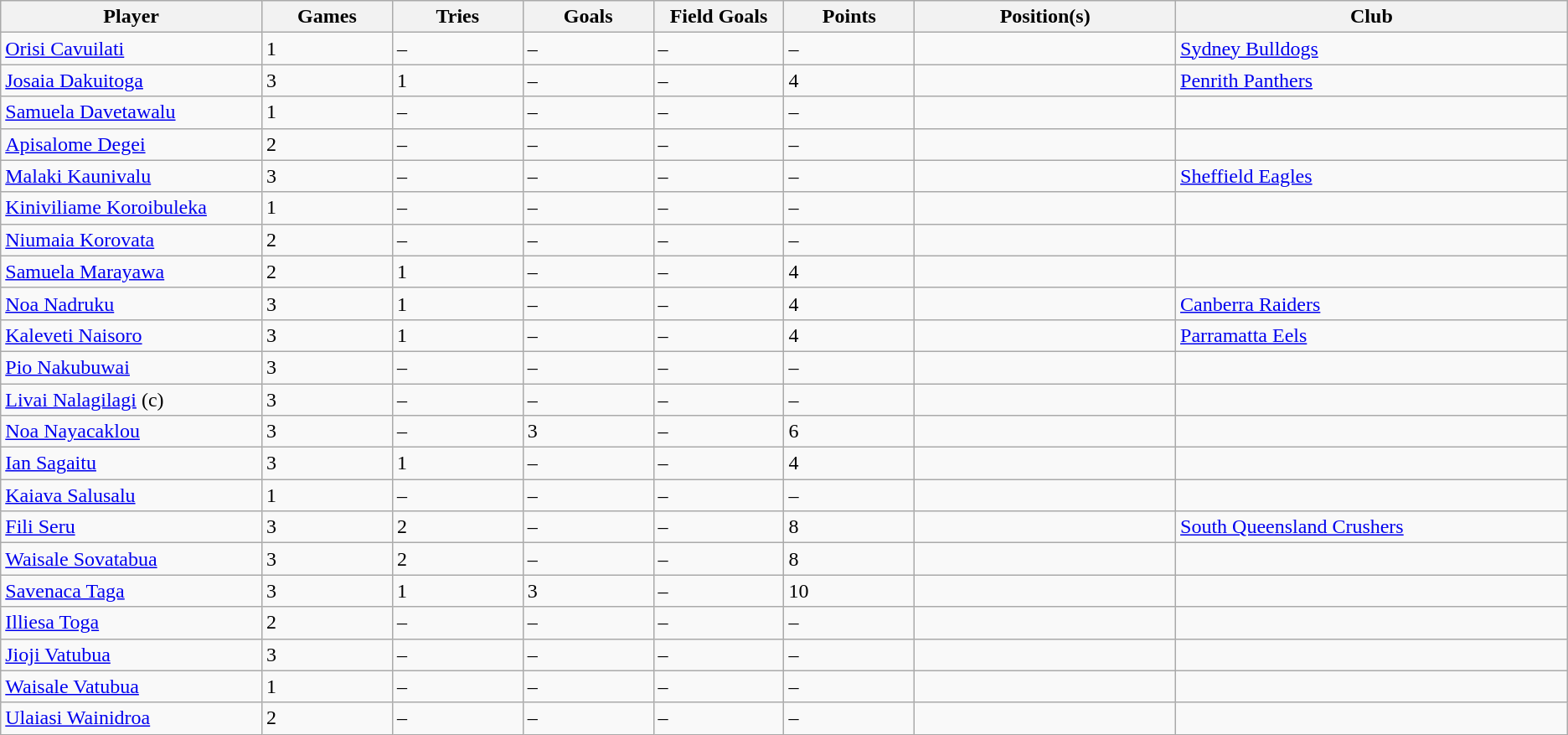<table class="wikitable sortable">
<tr>
<th width=10%>Player</th>
<th width=5%>Games</th>
<th width=5%>Tries</th>
<th width=5%>Goals</th>
<th width=5%>Field Goals</th>
<th width=5%>Points</th>
<th width=10%>Position(s)</th>
<th width=15%>Club</th>
</tr>
<tr>
<td><a href='#'>Orisi Cavuilati</a></td>
<td>1</td>
<td>–</td>
<td>–</td>
<td>–</td>
<td>–</td>
<td></td>
<td> <a href='#'>Sydney Bulldogs</a></td>
</tr>
<tr>
<td><a href='#'>Josaia Dakuitoga</a></td>
<td>3</td>
<td>1</td>
<td>–</td>
<td>–</td>
<td>4</td>
<td></td>
<td> <a href='#'>Penrith Panthers</a></td>
</tr>
<tr>
<td><a href='#'>Samuela Davetawalu</a></td>
<td>1</td>
<td>–</td>
<td>–</td>
<td>–</td>
<td>–</td>
<td></td>
<td></td>
</tr>
<tr>
<td><a href='#'>Apisalome Degei</a></td>
<td>2</td>
<td>–</td>
<td>–</td>
<td>–</td>
<td>–</td>
<td></td>
<td></td>
</tr>
<tr>
<td><a href='#'>Malaki Kaunivalu</a></td>
<td>3</td>
<td>–</td>
<td>–</td>
<td>–</td>
<td>–</td>
<td></td>
<td> <a href='#'>Sheffield Eagles</a></td>
</tr>
<tr>
<td><a href='#'>Kiniviliame Koroibuleka</a></td>
<td>1</td>
<td>–</td>
<td>–</td>
<td>–</td>
<td>–</td>
<td></td>
<td></td>
</tr>
<tr>
<td><a href='#'>Niumaia Korovata</a></td>
<td>2</td>
<td>–</td>
<td>–</td>
<td>–</td>
<td>–</td>
<td></td>
<td></td>
</tr>
<tr>
<td><a href='#'>Samuela Marayawa</a></td>
<td>2</td>
<td>1</td>
<td>–</td>
<td>–</td>
<td>4</td>
<td></td>
<td></td>
</tr>
<tr>
<td><a href='#'>Noa Nadruku</a></td>
<td>3</td>
<td>1</td>
<td>–</td>
<td>–</td>
<td>4</td>
<td></td>
<td> <a href='#'>Canberra Raiders</a></td>
</tr>
<tr>
<td><a href='#'>Kaleveti Naisoro</a></td>
<td>3</td>
<td>1</td>
<td>–</td>
<td>–</td>
<td>4</td>
<td></td>
<td> <a href='#'>Parramatta Eels</a></td>
</tr>
<tr>
<td><a href='#'>Pio Nakubuwai</a></td>
<td>3</td>
<td>–</td>
<td>–</td>
<td>–</td>
<td>–</td>
<td></td>
<td></td>
</tr>
<tr>
<td><a href='#'>Livai Nalagilagi</a> (c)</td>
<td>3</td>
<td>–</td>
<td>–</td>
<td>–</td>
<td>–</td>
<td></td>
<td></td>
</tr>
<tr>
<td><a href='#'>Noa Nayacaklou</a></td>
<td>3</td>
<td>–</td>
<td>3</td>
<td>–</td>
<td>6</td>
<td></td>
<td></td>
</tr>
<tr>
<td><a href='#'>Ian Sagaitu</a></td>
<td>3</td>
<td>1</td>
<td>–</td>
<td>–</td>
<td>4</td>
<td></td>
<td></td>
</tr>
<tr>
<td><a href='#'>Kaiava Salusalu</a></td>
<td>1</td>
<td>–</td>
<td>–</td>
<td>–</td>
<td>–</td>
<td></td>
<td></td>
</tr>
<tr>
<td><a href='#'>Fili Seru</a></td>
<td>3</td>
<td>2</td>
<td>–</td>
<td>–</td>
<td>8</td>
<td></td>
<td> <a href='#'>South Queensland Crushers</a></td>
</tr>
<tr>
<td><a href='#'>Waisale Sovatabua</a></td>
<td>3</td>
<td>2</td>
<td>–</td>
<td>–</td>
<td>8</td>
<td></td>
<td></td>
</tr>
<tr>
<td><a href='#'>Savenaca Taga</a></td>
<td>3</td>
<td>1</td>
<td>3</td>
<td>–</td>
<td>10</td>
<td></td>
<td></td>
</tr>
<tr>
<td><a href='#'>Illiesa Toga</a></td>
<td>2</td>
<td>–</td>
<td>–</td>
<td>–</td>
<td>–</td>
<td></td>
<td></td>
</tr>
<tr>
<td><a href='#'>Jioji Vatubua</a></td>
<td>3</td>
<td>–</td>
<td>–</td>
<td>–</td>
<td>–</td>
<td></td>
<td></td>
</tr>
<tr>
<td><a href='#'>Waisale Vatubua</a></td>
<td>1</td>
<td>–</td>
<td>–</td>
<td>–</td>
<td>–</td>
<td></td>
<td></td>
</tr>
<tr>
<td><a href='#'>Ulaiasi Wainidroa</a></td>
<td>2</td>
<td>–</td>
<td>–</td>
<td>–</td>
<td>–</td>
<td></td>
<td></td>
</tr>
</table>
